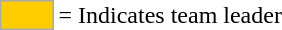<table>
<tr>
<td style="background-color:#FFCC00; border:1px solid #aaaaaa; width:2em;"></td>
<td>= Indicates team leader</td>
</tr>
</table>
